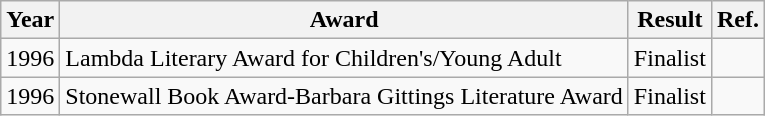<table class="wikitable">
<tr>
<th>Year</th>
<th>Award</th>
<th>Result</th>
<th>Ref.</th>
</tr>
<tr>
<td>1996</td>
<td>Lambda Literary Award for Children's/Young Adult</td>
<td>Finalist</td>
<td></td>
</tr>
<tr>
<td>1996</td>
<td>Stonewall Book Award-Barbara Gittings Literature Award</td>
<td>Finalist</td>
<td></td>
</tr>
</table>
